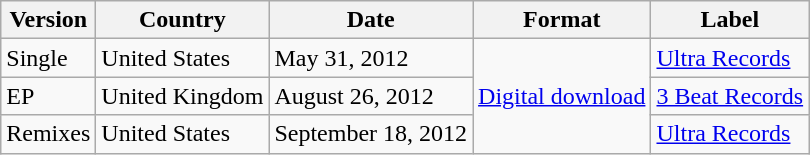<table class="wikitable plainrowheaders">
<tr>
<th scope="col">Version</th>
<th scope="col">Country</th>
<th scope="col">Date</th>
<th scope="col">Format</th>
<th scope="col">Label</th>
</tr>
<tr>
<td>Single</td>
<td rowspan="1">United States</td>
<td>May 31, 2012</td>
<td rowspan="3"><a href='#'>Digital download</a></td>
<td rowspan="1"><a href='#'>Ultra Records</a></td>
</tr>
<tr>
<td>EP</td>
<td rowspan="1">United Kingdom</td>
<td>August 26, 2012</td>
<td rowspan="1"><a href='#'>3 Beat Records</a></td>
</tr>
<tr>
<td>Remixes</td>
<td rowspan="1">United States</td>
<td>September 18, 2012</td>
<td rowspan="1"><a href='#'>Ultra Records</a></td>
</tr>
</table>
